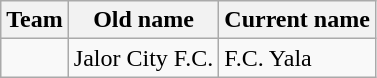<table class="wikitable" style="text-align:center">
<tr>
<th>Team</th>
<th>Old name</th>
<th>Current name</th>
</tr>
<tr align="left"|>
<td></td>
<td>Jalor City F.C.</td>
<td>F.C. Yala</td>
</tr>
</table>
